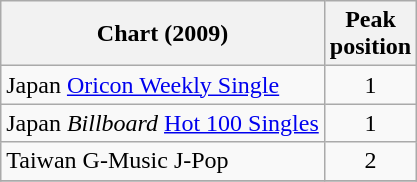<table class="wikitable sortable">
<tr>
<th>Chart (2009)</th>
<th>Peak<br>position</th>
</tr>
<tr>
<td>Japan <a href='#'>Oricon Weekly Single</a></td>
<td align="center">1</td>
</tr>
<tr>
<td>Japan <em>Billboard</em> <a href='#'>Hot 100 Singles</a></td>
<td align="center">1</td>
</tr>
<tr>
<td>Taiwan G-Music J-Pop </td>
<td align="center">2</td>
</tr>
<tr>
</tr>
</table>
